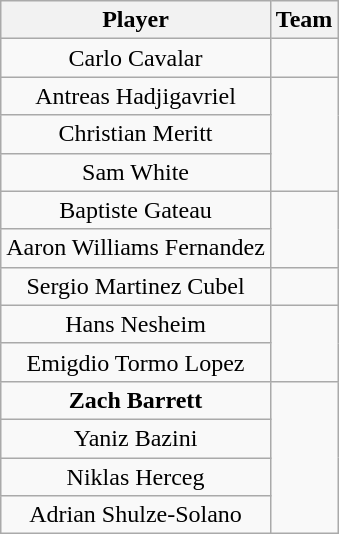<table class="wikitable" style="text-align: center;">
<tr>
<th>Player</th>
<th>Team</th>
</tr>
<tr>
<td>Carlo Cavalar</td>
<td></td>
</tr>
<tr>
<td>Antreas Hadjigavriel</td>
<td rowspan=3></td>
</tr>
<tr>
<td>Christian Meritt</td>
</tr>
<tr>
<td>Sam White</td>
</tr>
<tr>
<td>Baptiste Gateau</td>
<td rowspan=2></td>
</tr>
<tr>
<td>Aaron Williams Fernandez</td>
</tr>
<tr>
<td>Sergio Martinez Cubel</td>
<td></td>
</tr>
<tr>
<td>Hans Nesheim</td>
<td rowspan=2></td>
</tr>
<tr>
<td>Emigdio Tormo Lopez</td>
</tr>
<tr>
<td><strong>Zach Barrett</strong></td>
<td rowspan=4></td>
</tr>
<tr>
<td>Yaniz Bazini</td>
</tr>
<tr>
<td>Niklas Herceg</td>
</tr>
<tr>
<td>Adrian Shulze-Solano</td>
</tr>
</table>
